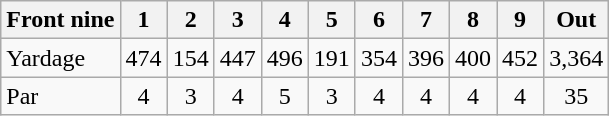<table class="wikitable">
<tr>
<th align="left">Front nine</th>
<th>1</th>
<th>2</th>
<th>3</th>
<th>4</th>
<th>5</th>
<th>6</th>
<th>7</th>
<th>8</th>
<th>9</th>
<th>Out</th>
</tr>
<tr>
<td>Yardage</td>
<td align="center">474</td>
<td align="center">154</td>
<td align="center">447</td>
<td align="center">496</td>
<td align="center">191</td>
<td align="center">354</td>
<td align="center">396</td>
<td align="center">400</td>
<td align="center">452</td>
<td align="center">3,364</td>
</tr>
<tr>
<td>Par</td>
<td align="center">4</td>
<td align="center">3</td>
<td align="center">4</td>
<td align="center">5</td>
<td align="center">3</td>
<td align="center">4</td>
<td align="center">4</td>
<td align="center">4</td>
<td align="center">4</td>
<td align="center">35</td>
</tr>
</table>
